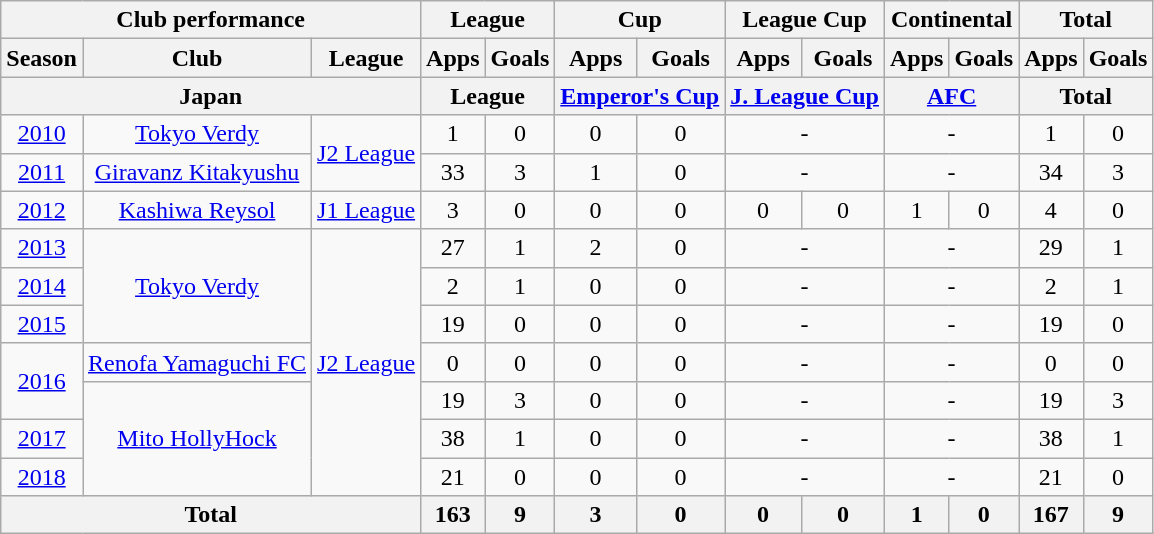<table class="wikitable" style="text-align:center;">
<tr>
<th colspan=3>Club performance</th>
<th colspan=2>League</th>
<th colspan=2>Cup</th>
<th colspan=2>League Cup</th>
<th colspan=2>Continental</th>
<th colspan=2>Total</th>
</tr>
<tr>
<th>Season</th>
<th>Club</th>
<th>League</th>
<th>Apps</th>
<th>Goals</th>
<th>Apps</th>
<th>Goals</th>
<th>Apps</th>
<th>Goals</th>
<th>Apps</th>
<th>Goals</th>
<th>Apps</th>
<th>Goals</th>
</tr>
<tr>
<th colspan=3>Japan</th>
<th colspan=2>League</th>
<th colspan=2><a href='#'>Emperor's Cup</a></th>
<th colspan=2><a href='#'>J. League Cup</a></th>
<th colspan=2><a href='#'>AFC</a></th>
<th colspan=2>Total</th>
</tr>
<tr>
<td><a href='#'>2010</a></td>
<td><a href='#'>Tokyo Verdy</a></td>
<td rowspan=2><a href='#'>J2 League</a></td>
<td>1</td>
<td>0</td>
<td>0</td>
<td>0</td>
<td colspan="2">-</td>
<td colspan="2">-</td>
<td>1</td>
<td>0</td>
</tr>
<tr>
<td><a href='#'>2011</a></td>
<td><a href='#'>Giravanz Kitakyushu</a></td>
<td>33</td>
<td>3</td>
<td>1</td>
<td>0</td>
<td colspan="2">-</td>
<td colspan="2">-</td>
<td>34</td>
<td>3</td>
</tr>
<tr>
<td><a href='#'>2012</a></td>
<td><a href='#'>Kashiwa Reysol</a></td>
<td><a href='#'>J1 League</a></td>
<td>3</td>
<td>0</td>
<td>0</td>
<td>0</td>
<td>0</td>
<td>0</td>
<td>1</td>
<td>0</td>
<td>4</td>
<td>0</td>
</tr>
<tr>
<td><a href='#'>2013</a></td>
<td rowspan="3"><a href='#'>Tokyo Verdy</a></td>
<td rowspan="7"><a href='#'>J2 League</a></td>
<td>27</td>
<td>1</td>
<td>2</td>
<td>0</td>
<td colspan="2">-</td>
<td colspan="2">-</td>
<td>29</td>
<td>1</td>
</tr>
<tr>
<td><a href='#'>2014</a></td>
<td>2</td>
<td>1</td>
<td>0</td>
<td>0</td>
<td colspan="2">-</td>
<td colspan="2">-</td>
<td>2</td>
<td>1</td>
</tr>
<tr>
<td><a href='#'>2015</a></td>
<td>19</td>
<td>0</td>
<td>0</td>
<td>0</td>
<td colspan="2">-</td>
<td colspan="2">-</td>
<td>19</td>
<td>0</td>
</tr>
<tr>
<td rowspan="2"><a href='#'>2016</a></td>
<td><a href='#'>Renofa Yamaguchi FC</a></td>
<td>0</td>
<td>0</td>
<td>0</td>
<td>0</td>
<td colspan="2">-</td>
<td colspan="2">-</td>
<td>0</td>
<td>0</td>
</tr>
<tr>
<td rowspan="3"><a href='#'>Mito HollyHock</a></td>
<td>19</td>
<td>3</td>
<td>0</td>
<td>0</td>
<td colspan="2">-</td>
<td colspan="2">-</td>
<td>19</td>
<td>3</td>
</tr>
<tr>
<td><a href='#'>2017</a></td>
<td>38</td>
<td>1</td>
<td>0</td>
<td>0</td>
<td colspan="2">-</td>
<td colspan="2">-</td>
<td>38</td>
<td>1</td>
</tr>
<tr>
<td><a href='#'>2018</a></td>
<td>21</td>
<td>0</td>
<td>0</td>
<td>0</td>
<td colspan="2">-</td>
<td colspan="2">-</td>
<td>21</td>
<td>0</td>
</tr>
<tr>
<th colspan=3>Total</th>
<th>163</th>
<th>9</th>
<th>3</th>
<th>0</th>
<th>0</th>
<th>0</th>
<th>1</th>
<th>0</th>
<th>167</th>
<th>9</th>
</tr>
</table>
